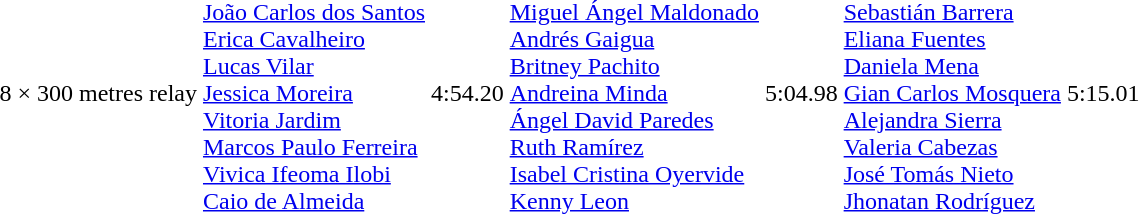<table>
<tr>
<td>8 × 300 metres relay</td>
<td><br><a href='#'>João Carlos dos Santos</a><br><a href='#'>Erica Cavalheiro</a><br><a href='#'>Lucas Vilar</a><br><a href='#'>Jessica Moreira</a><br><a href='#'>Vitoria Jardim</a><br><a href='#'>Marcos Paulo Ferreira</a><br><a href='#'>Vivica Ifeoma Ilobi</a><br><a href='#'>Caio de Almeida</a></td>
<td>4:54.20</td>
<td><br><a href='#'>Miguel Ángel Maldonado</a><br><a href='#'>Andrés Gaigua</a><br><a href='#'>Britney Pachito</a><br><a href='#'>Andreina Minda</a><br><a href='#'>Ángel David Paredes</a><br><a href='#'>Ruth Ramírez</a><br><a href='#'>Isabel Cristina Oyervide</a><br><a href='#'>Kenny Leon</a></td>
<td>5:04.98</td>
<td><br><a href='#'>Sebastián Barrera</a><br><a href='#'>Eliana Fuentes</a><br><a href='#'>Daniela Mena</a><br><a href='#'>Gian Carlos Mosquera</a><br><a href='#'>Alejandra Sierra</a><br><a href='#'>Valeria Cabezas</a><br><a href='#'>José Tomás Nieto</a><br><a href='#'>Jhonatan Rodríguez</a></td>
<td>5:15.01</td>
</tr>
</table>
